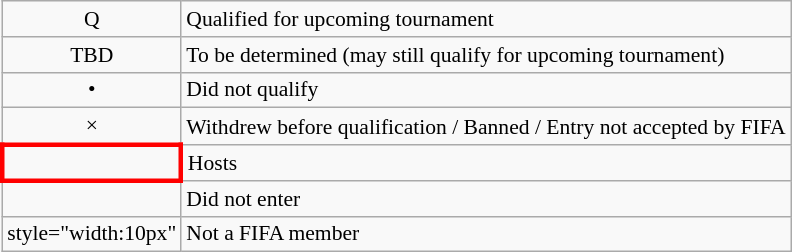<table class="wikitable" style="font-size:90%">
<tr>
<td style="text-align:center;width:10px">Q</td>
<td>Qualified for upcoming tournament</td>
</tr>
<tr>
<td style="text-align:center;width:10px">TBD</td>
<td>To be determined (may still qualify for upcoming tournament)</td>
</tr>
<tr>
<td style="text-align:center;width:10px">•</td>
<td>Did not qualify</td>
</tr>
<tr>
<td style="text-align:center;width:10px">×</td>
<td>Withdrew before qualification / Banned / Entry not accepted by FIFA</td>
</tr>
<tr>
<td style="width:10px;border:3px solid red"></td>
<td>Hosts</td>
</tr>
<tr>
<td style="width:10px"></td>
<td>Did not enter</td>
</tr>
<tr>
<td>style="width:10px" </td>
<td>Not a FIFA member</td>
</tr>
</table>
